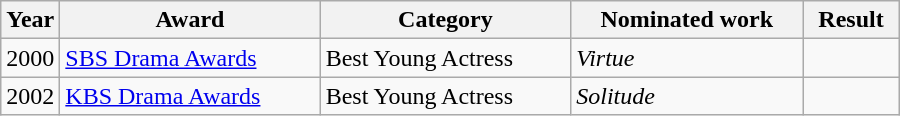<table class="wikitable" style="width:600px">
<tr>
<th width=10>Year</th>
<th>Award</th>
<th>Category</th>
<th>Nominated work</th>
<th>Result</th>
</tr>
<tr>
<td>2000</td>
<td><a href='#'>SBS Drama Awards</a></td>
<td>Best Young Actress</td>
<td><em>Virtue</em></td>
<td></td>
</tr>
<tr>
<td>2002</td>
<td><a href='#'>KBS Drama Awards</a></td>
<td>Best Young Actress</td>
<td><em>Solitude</em></td>
<td></td>
</tr>
</table>
